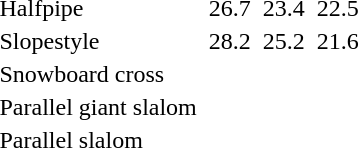<table>
<tr>
<td>Halfpipe <br></td>
<td></td>
<td>26.7</td>
<td></td>
<td>23.4</td>
<td></td>
<td>22.5</td>
</tr>
<tr>
<td>Slopestyle <br></td>
<td></td>
<td>28.2</td>
<td></td>
<td>25.2</td>
<td></td>
<td>21.6</td>
</tr>
<tr>
<td>Snowboard cross <br></td>
<td colspan="2"></td>
<td colspan="2"></td>
<td colspan="2"></td>
</tr>
<tr>
<td>Parallel giant slalom <br></td>
<td colspan="2"></td>
<td colspan="2"></td>
<td colspan="2"></td>
</tr>
<tr>
<td>Parallel slalom <br></td>
<td colspan="2"></td>
<td colspan="2"></td>
<td colspan="2"></td>
</tr>
</table>
